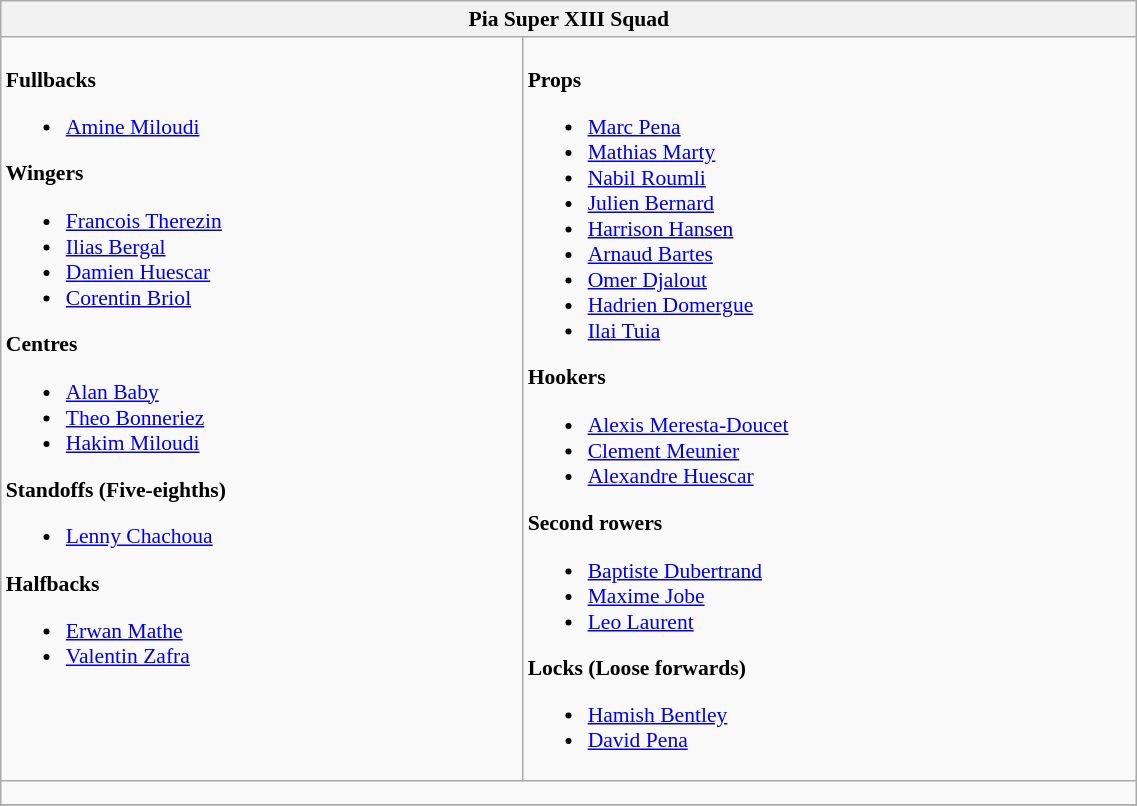<table class="wikitable" style="text-align:left; font-size:90%; width:60%">
<tr>
<th colspan="100%">Pia Super XIII Squad</th>
</tr>
<tr valign="top">
<td><br><strong>Fullbacks</strong><ul><li> <a href='#'>Amine Miloudi</a></li></ul><strong>Wingers</strong><ul><li> <a href='#'>Francois Therezin</a></li><li> <a href='#'>Ilias Bergal</a></li><li> <a href='#'>Damien Huescar</a></li><li> <a href='#'>Corentin Briol</a></li></ul><strong>Centres</strong><ul><li> <a href='#'>Alan Baby</a></li><li> <a href='#'>Theo Bonneriez</a></li><li> <a href='#'>Hakim Miloudi</a></li></ul><strong>Standoffs (Five-eighths)</strong><ul><li> <a href='#'>Lenny Chachoua</a></li></ul><strong>Halfbacks</strong><ul><li> <a href='#'>Erwan Mathe</a></li><li> <a href='#'>Valentin Zafra</a></li></ul></td>
<td><br><strong>Props</strong><ul><li> <a href='#'>Marc Pena</a></li><li> <a href='#'>Mathias Marty</a></li><li> <a href='#'>Nabil Roumli</a></li><li> <a href='#'>Julien Bernard</a></li><li> <a href='#'>Harrison Hansen</a></li><li> <a href='#'>Arnaud Bartes</a></li><li> <a href='#'>Omer Djalout</a></li><li> <a href='#'>Hadrien Domergue</a></li><li> <a href='#'>Ilai Tuia</a></li></ul><strong>Hookers</strong><ul><li> <a href='#'>Alexis Meresta-Doucet</a></li><li> <a href='#'>Clement Meunier</a></li><li> <a href='#'>Alexandre Huescar</a></li></ul><strong>Second rowers</strong><ul><li> <a href='#'>Baptiste Dubertrand</a></li><li> <a href='#'>Maxime Jobe</a></li><li> <a href='#'>Leo Laurent</a></li></ul><strong>Locks (Loose forwards)</strong><ul><li> <a href='#'>Hamish Bentley</a></li><li> <a href='#'>David Pena</a></li></ul></td>
</tr>
<tr>
<td colspan="100%" style="height: 10px;"></td>
</tr>
<tr>
</tr>
</table>
